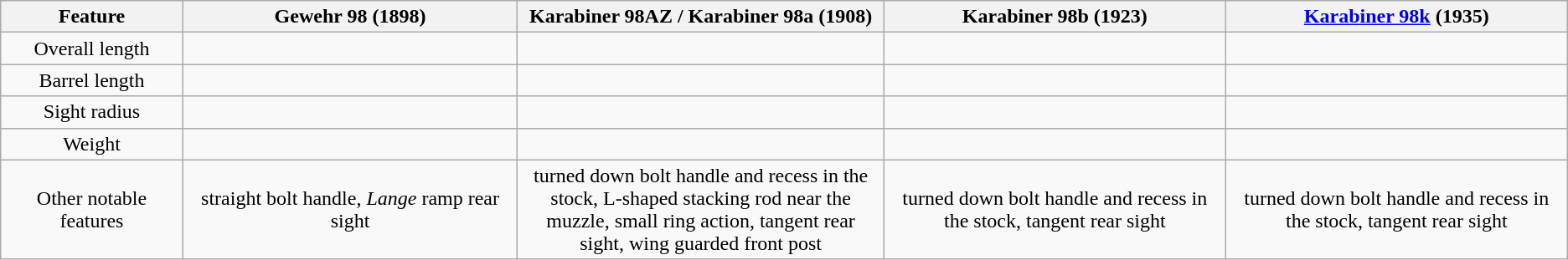<table class="wikitable" style="text-align: center;">
<tr>
<th style="width:11em;">Feature</th>
<th style="width:22em;">Gewehr 98 (1898)</th>
<th style="width:23em;">Karabiner 98AZ / Karabiner 98a (1908)</th>
<th style="width:22em;">Karabiner 98b (1923)</th>
<th style="width:22em;"><a href='#'>Karabiner 98k</a> (1935)</th>
</tr>
<tr>
<td>Overall length</td>
<td></td>
<td></td>
<td></td>
<td></td>
</tr>
<tr>
<td>Barrel length</td>
<td></td>
<td></td>
<td></td>
<td></td>
</tr>
<tr>
<td>Sight radius</td>
<td></td>
<td></td>
<td></td>
<td></td>
</tr>
<tr>
<td>Weight</td>
<td></td>
<td></td>
<td></td>
<td></td>
</tr>
<tr>
<td>Other notable features</td>
<td>straight bolt handle, <em>Lange</em> ramp rear sight</td>
<td>turned down bolt handle and recess in the stock, L-shaped stacking rod near the muzzle, small ring action, tangent rear sight, wing guarded front post</td>
<td>turned down bolt handle and recess in the stock, tangent rear sight</td>
<td>turned down bolt handle and recess in the stock, tangent rear sight</td>
</tr>
</table>
